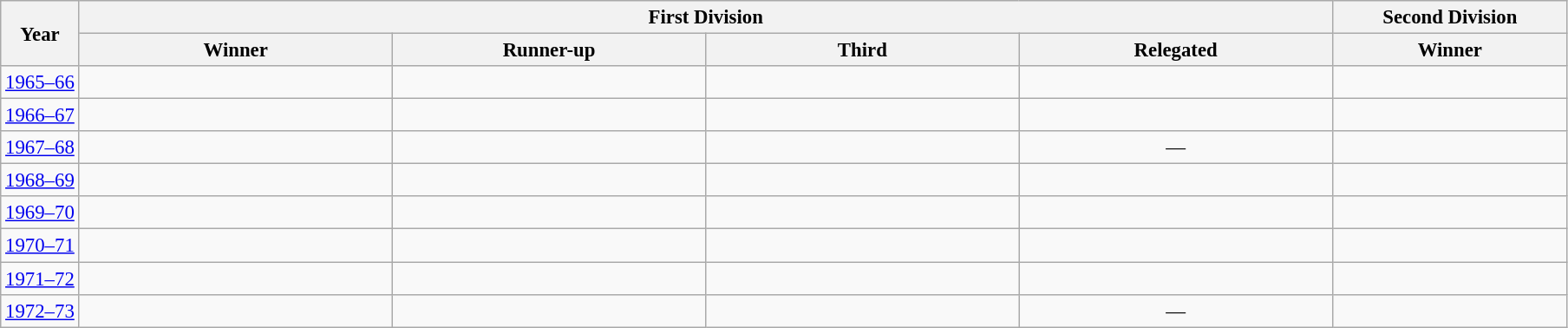<table class="wikitable" style="font-size:95%; text-align: center;">
<tr>
<th rowspan=2 width=5%>Year</th>
<th colspan=4>First Division</th>
<th>Second Division</th>
</tr>
<tr>
<th width=20%>Winner</th>
<th width=20%>Runner-up</th>
<th width=20%>Third</th>
<th width=20%>Relegated</th>
<th>Winner</th>
</tr>
<tr>
<td><a href='#'>1965–66</a></td>
<td></td>
<td></td>
<td></td>
<td></td>
<td></td>
</tr>
<tr>
<td><a href='#'>1966–67</a></td>
<td></td>
<td></td>
<td></td>
<td></td>
<td></td>
</tr>
<tr>
<td><a href='#'>1967–68</a></td>
<td></td>
<td></td>
<td></td>
<td>—</td>
<td></td>
</tr>
<tr>
<td><a href='#'>1968–69</a></td>
<td></td>
<td></td>
<td></td>
<td><br></td>
<td></td>
</tr>
<tr>
<td><a href='#'>1969–70</a></td>
<td></td>
<td></td>
<td></td>
<td></td>
<td></td>
</tr>
<tr>
<td><a href='#'>1970–71</a></td>
<td></td>
<td></td>
<td></td>
<td></td>
<td></td>
</tr>
<tr>
<td><a href='#'>1971–72</a></td>
<td></td>
<td></td>
<td></td>
<td></td>
<td></td>
</tr>
<tr>
<td><a href='#'>1972–73</a></td>
<td></td>
<td></td>
<td></td>
<td>—</td>
<td></td>
</tr>
</table>
